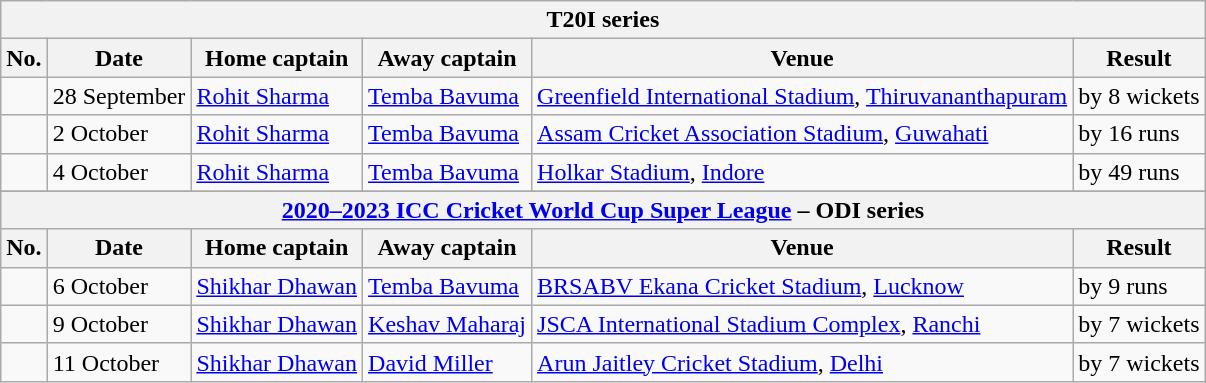<table class="wikitable">
<tr>
<th colspan="9">T20I series</th>
</tr>
<tr>
<th>No.</th>
<th>Date</th>
<th>Home captain</th>
<th>Away captain</th>
<th>Venue</th>
<th>Result</th>
</tr>
<tr>
<td></td>
<td>28 September</td>
<td><a href='#'>Rohit Sharma</a></td>
<td><a href='#'>Temba Bavuma</a></td>
<td><a href='#'>Greenfield International Stadium</a>, <a href='#'>Thiruvananthapuram</a></td>
<td> by 8 wickets</td>
</tr>
<tr>
<td></td>
<td>2 October</td>
<td><a href='#'>Rohit Sharma</a></td>
<td><a href='#'>Temba Bavuma</a></td>
<td><a href='#'>Assam Cricket Association Stadium</a>, <a href='#'>Guwahati</a></td>
<td> by 16 runs</td>
</tr>
<tr>
<td></td>
<td>4 October</td>
<td><a href='#'>Rohit Sharma</a></td>
<td><a href='#'>Temba Bavuma</a></td>
<td><a href='#'>Holkar Stadium</a>, <a href='#'>Indore</a></td>
<td> by 49 runs</td>
</tr>
<tr>
</tr>
<tr>
<th colspan="9"><a href='#'>2020–2023 ICC Cricket World Cup Super League</a> – ODI series</th>
</tr>
<tr>
<th>No.</th>
<th>Date</th>
<th>Home captain</th>
<th>Away captain</th>
<th>Venue</th>
<th>Result</th>
</tr>
<tr>
<td></td>
<td>6 October</td>
<td><a href='#'>Shikhar Dhawan</a></td>
<td><a href='#'>Temba Bavuma</a></td>
<td><a href='#'>BRSABV Ekana Cricket Stadium</a>, <a href='#'>Lucknow</a></td>
<td> by 9 runs</td>
</tr>
<tr>
<td></td>
<td>9 October</td>
<td><a href='#'>Shikhar Dhawan</a></td>
<td><a href='#'>Keshav Maharaj</a></td>
<td><a href='#'>JSCA International Stadium Complex</a>, <a href='#'>Ranchi</a></td>
<td> by 7 wickets</td>
</tr>
<tr>
<td></td>
<td>11 October</td>
<td><a href='#'>Shikhar Dhawan</a></td>
<td><a href='#'>David Miller</a></td>
<td><a href='#'>Arun Jaitley Cricket Stadium</a>, <a href='#'>Delhi</a></td>
<td> by 7 wickets</td>
</tr>
</table>
